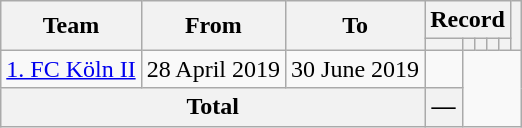<table class="wikitable" style="text-align: center">
<tr>
<th rowspan="2">Team</th>
<th rowspan="2">From</th>
<th rowspan="2">To</th>
<th colspan="5">Record</th>
<th rowspan="2"></th>
</tr>
<tr>
<th></th>
<th></th>
<th></th>
<th></th>
<th></th>
</tr>
<tr>
<td><a href='#'>1. FC Köln II</a></td>
<td>28 April 2019</td>
<td>30 June 2019<br></td>
<td></td>
</tr>
<tr>
<th colspan="3">Total<br></th>
<th>—</th>
</tr>
</table>
